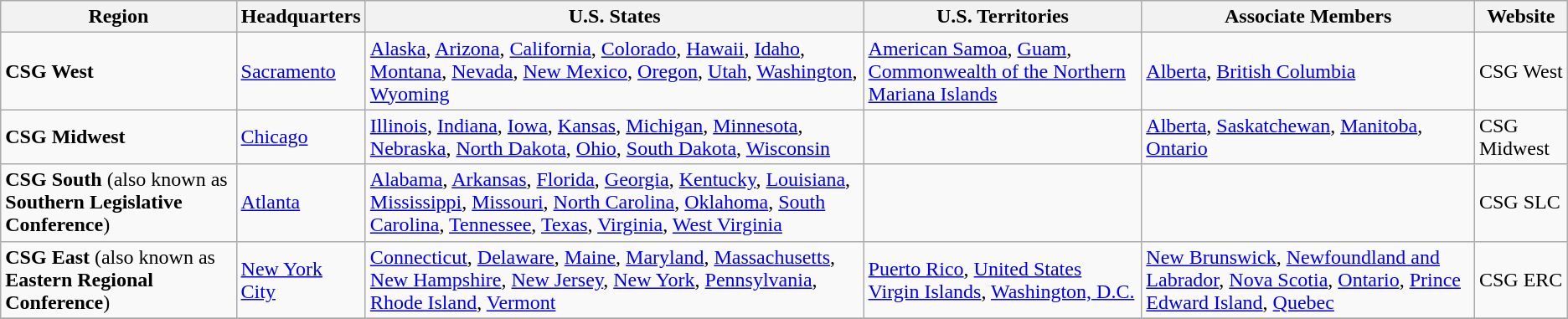<table class="wikitable" border="1">
<tr>
<th>Region</th>
<th>Headquarters</th>
<th>U.S. States</th>
<th>U.S. Territories</th>
<th>Associate Members</th>
<th>Website</th>
</tr>
<tr>
<td><strong>CSG West</strong></td>
<td><a href='#'>Sacramento</a></td>
<td><a href='#'>Alaska</a>, <a href='#'>Arizona</a>, <a href='#'>California</a>, <a href='#'>Colorado</a>, <a href='#'>Hawaii</a>, <a href='#'>Idaho</a>, <a href='#'>Montana</a>, <a href='#'>Nevada</a>, <a href='#'>New Mexico</a>, <a href='#'>Oregon</a>, <a href='#'>Utah</a>, <a href='#'>Washington</a>, <a href='#'>Wyoming</a></td>
<td><a href='#'>American Samoa</a>, <a href='#'>Guam</a>, <a href='#'>Commonwealth of the Northern Mariana Islands</a></td>
<td><a href='#'>Alberta</a>, <a href='#'>British Columbia</a></td>
<td>CSG West</td>
</tr>
<tr>
<td><strong>CSG Midwest</strong></td>
<td><a href='#'>Chicago</a></td>
<td><a href='#'>Illinois</a>, <a href='#'>Indiana</a>, <a href='#'>Iowa</a>, <a href='#'>Kansas</a>, <a href='#'>Michigan</a>, <a href='#'>Minnesota</a>, <a href='#'>Nebraska</a>, <a href='#'>North Dakota</a>, <a href='#'>Ohio</a>, <a href='#'>South Dakota</a>, <a href='#'>Wisconsin</a></td>
<td></td>
<td><a href='#'>Alberta</a>, <a href='#'>Saskatchewan</a>, <a href='#'>Manitoba</a>, <a href='#'>Ontario</a></td>
<td>CSG Midwest</td>
</tr>
<tr>
<td><strong>CSG South</strong> (also known as <strong>Southern Legislative Conference</strong>)</td>
<td><a href='#'>Atlanta</a></td>
<td><a href='#'>Alabama</a>, <a href='#'>Arkansas</a>, <a href='#'>Florida</a>, <a href='#'>Georgia</a>, <a href='#'>Kentucky</a>, <a href='#'>Louisiana</a>, <a href='#'>Mississippi</a>, <a href='#'>Missouri</a>, <a href='#'>North Carolina</a>, <a href='#'>Oklahoma</a>, <a href='#'>South Carolina</a>, <a href='#'>Tennessee</a>, <a href='#'>Texas</a>, <a href='#'>Virginia</a>, <a href='#'>West Virginia</a></td>
<td></td>
<td></td>
<td>CSG SLC</td>
</tr>
<tr>
<td><strong>CSG East</strong> (also known as <strong>Eastern Regional Conference</strong>)</td>
<td><a href='#'>New York City</a></td>
<td><a href='#'>Connecticut</a>, <a href='#'>Delaware</a>, <a href='#'>Maine</a>, <a href='#'>Maryland</a>, <a href='#'>Massachusetts</a>, <a href='#'>New Hampshire</a>, <a href='#'>New Jersey</a>, <a href='#'>New York</a>, <a href='#'>Pennsylvania</a>, <a href='#'>Rhode Island</a>, <a href='#'>Vermont</a></td>
<td><a href='#'>Puerto Rico</a>, <a href='#'>United States Virgin Islands</a>, <a href='#'>Washington, D.C.</a></td>
<td><a href='#'>New Brunswick</a>, <a href='#'>Newfoundland and Labrador</a>, <a href='#'>Nova Scotia</a>, <a href='#'>Ontario</a>, <a href='#'>Prince Edward Island</a>, <a href='#'>Quebec</a></td>
<td>CSG ERC</td>
</tr>
<tr>
</tr>
</table>
